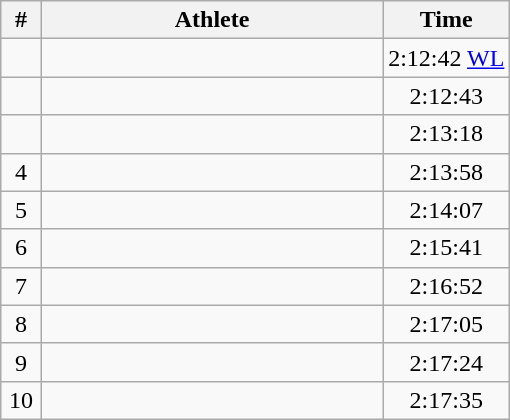<table class="wikitable" style="text-align:center;">
<tr>
<th width=8%>#</th>
<th width=67%>Athlete</th>
<th width=25%>Time</th>
</tr>
<tr>
<td></td>
<td align=left></td>
<td>2:12:42 <a href='#'>WL</a></td>
</tr>
<tr>
<td></td>
<td align=left></td>
<td>2:12:43</td>
</tr>
<tr>
<td></td>
<td align=left></td>
<td>2:13:18</td>
</tr>
<tr>
<td>4</td>
<td align=left></td>
<td align="center">2:13:58</td>
</tr>
<tr>
<td>5</td>
<td align=left></td>
<td align="center">2:14:07</td>
</tr>
<tr>
<td>6</td>
<td align=left></td>
<td align="center">2:15:41</td>
</tr>
<tr>
<td>7</td>
<td align=left></td>
<td align="center">2:16:52</td>
</tr>
<tr>
<td>8</td>
<td align=left></td>
<td align="center">2:17:05</td>
</tr>
<tr>
<td>9</td>
<td align=left></td>
<td align="center">2:17:24</td>
</tr>
<tr>
<td>10</td>
<td align=left></td>
<td align="center">2:17:35</td>
</tr>
</table>
